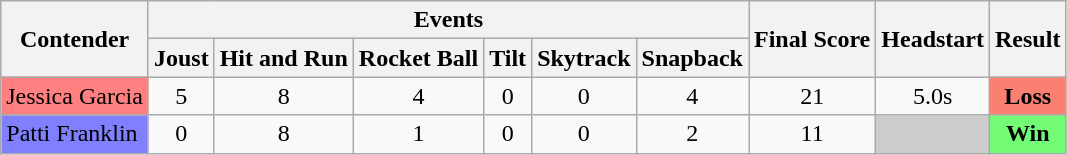<table class="wikitable" style="text-align:center;">
<tr>
<th rowspan=2>Contender</th>
<th colspan=6>Events</th>
<th rowspan=2>Final Score</th>
<th rowspan=2>Headstart</th>
<th rowspan=2>Result</th>
</tr>
<tr>
<th>Joust</th>
<th>Hit and Run</th>
<th>Rocket Ball</th>
<th>Tilt</th>
<th>Skytrack</th>
<th>Snapback</th>
</tr>
<tr>
<td bgcolor=#ff8080 style="text-align:left;">Jessica Garcia</td>
<td>5</td>
<td>8</td>
<td>4</td>
<td>0</td>
<td>0</td>
<td>4</td>
<td>21</td>
<td>5.0s</td>
<td style="text-align:center; background:salmon;"><strong>Loss</strong></td>
</tr>
<tr>
<td bgcolor=#8080ff style="text-align:left;">Patti Franklin</td>
<td>0</td>
<td>8</td>
<td>1</td>
<td>0</td>
<td>0</td>
<td>2</td>
<td>11</td>
<td style="background:#ccc"></td>
<td style="text-align:center; background:#73fb76;"><strong>Win</strong></td>
</tr>
</table>
